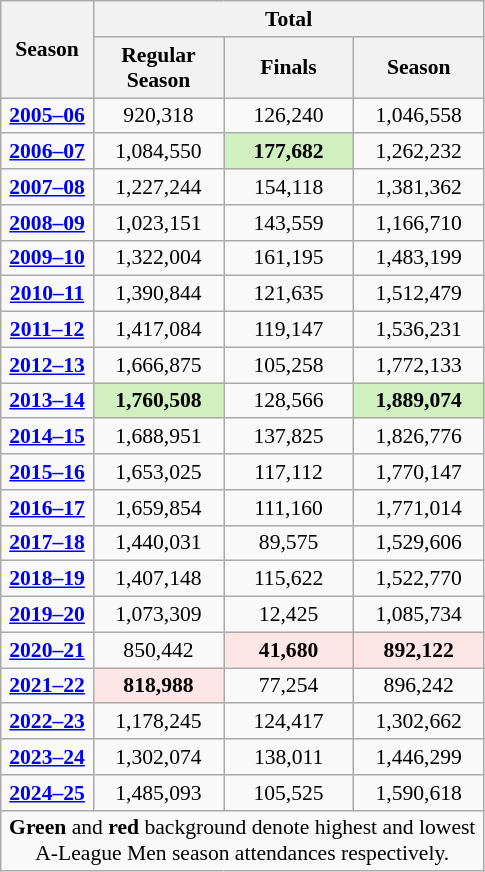<table class="wikitable" style="text-align:center; font-size:90%">
<tr>
<th rowspan="2" style="width:55px; text-align:center;">Season</th>
<th colspan=3>Total</th>
</tr>
<tr>
<th width=80>Regular Season</th>
<th width=80>Finals</th>
<th width=80>Season</th>
</tr>
<tr>
<td><strong><a href='#'>2005–06</a></strong></td>
<td>920,318</td>
<td>126,240</td>
<td>1,046,558</td>
</tr>
<tr>
<td><strong><a href='#'>2006–07</a></strong></td>
<td>1,084,550</td>
<td style="background: #D0F0C0;"><strong>177,682</strong></td>
<td>1,262,232</td>
</tr>
<tr>
<td><strong><a href='#'>2007–08</a></strong></td>
<td>1,227,244</td>
<td>154,118</td>
<td>1,381,362</td>
</tr>
<tr>
<td><strong><a href='#'>2008–09</a></strong></td>
<td>1,023,151</td>
<td>143,559</td>
<td>1,166,710</td>
</tr>
<tr>
<td><strong><a href='#'>2009–10</a></strong></td>
<td>1,322,004</td>
<td>161,195</td>
<td>1,483,199</td>
</tr>
<tr>
<td><strong><a href='#'>2010–11</a></strong></td>
<td>1,390,844</td>
<td>121,635</td>
<td>1,512,479</td>
</tr>
<tr>
<td><strong><a href='#'>2011–12</a></strong></td>
<td>1,417,084</td>
<td>119,147</td>
<td>1,536,231</td>
</tr>
<tr>
<td><strong><a href='#'>2012–13</a></strong></td>
<td>1,666,875</td>
<td>105,258</td>
<td>1,772,133</td>
</tr>
<tr>
<td><strong><a href='#'>2013–14</a></strong></td>
<td style="background: #D0F0C0;"><strong>1,760,508</strong></td>
<td>128,566</td>
<td style="background: #D0F0C0;"><strong>1,889,074</strong></td>
</tr>
<tr>
<td><strong><a href='#'>2014–15</a></strong></td>
<td>1,688,951</td>
<td>137,825</td>
<td>1,826,776</td>
</tr>
<tr>
<td><strong><a href='#'>2015–16</a></strong></td>
<td>1,653,025</td>
<td>117,112</td>
<td>1,770,147</td>
</tr>
<tr>
<td><strong><a href='#'>2016–17</a></strong></td>
<td>1,659,854</td>
<td>111,160</td>
<td>1,771,014</td>
</tr>
<tr>
<td><strong><a href='#'>2017–18</a></strong></td>
<td>1,440,031</td>
<td>89,575</td>
<td>1,529,606</td>
</tr>
<tr>
<td><strong><a href='#'>2018–19</a></strong></td>
<td>1,407,148</td>
<td>115,622</td>
<td>1,522,770</td>
</tr>
<tr>
<td><strong><a href='#'>2019–20</a></strong></td>
<td>1,073,309</td>
<td>12,425</td>
<td>1,085,734</td>
</tr>
<tr>
<td><strong><a href='#'>2020–21</a></strong></td>
<td>850,442</td>
<td style="background: #FFE6E6;"><strong>41,680</strong></td>
<td style="background: #FFE6E6;"><strong>892,122</strong></td>
</tr>
<tr>
<td><strong><a href='#'>2021–22</a></strong></td>
<td style="background: #FFE6E6;"><strong>818,988</strong></td>
<td>77,254</td>
<td>896,242</td>
</tr>
<tr>
<td><strong><a href='#'>2022–23</a></strong></td>
<td>1,178,245</td>
<td>124,417</td>
<td>1,302,662</td>
</tr>
<tr>
<td><strong><a href='#'>2023–24</a></strong></td>
<td>1,302,074</td>
<td>138,011</td>
<td>1,446,299</td>
</tr>
<tr>
<td><strong><a href='#'>2024–25</a></strong></td>
<td>1,485,093</td>
<td>105,525</td>
<td>1,590,618</td>
</tr>
<tr>
<td colspan="4"><span><strong>Green</strong></span> and <span><strong>red</strong></span> background denote highest and lowest A-League Men season attendances respectively.</td>
</tr>
</table>
